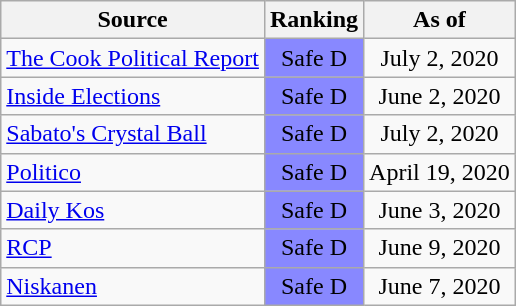<table class="wikitable" style="text-align:center">
<tr>
<th>Source</th>
<th>Ranking</th>
<th>As of</th>
</tr>
<tr>
<td align="left"><a href='#'>The Cook Political Report</a></td>
<td style="background:#88f" data-sort-value=-4>Safe D</td>
<td>July 2, 2020</td>
</tr>
<tr>
<td align="left"><a href='#'>Inside Elections</a></td>
<td style="background:#88f" data-sort-value=-4>Safe D</td>
<td>June 2, 2020</td>
</tr>
<tr>
<td align="left"><a href='#'>Sabato's Crystal Ball</a></td>
<td style="background:#88f" data-sort-value=-4>Safe D</td>
<td>July 2, 2020</td>
</tr>
<tr>
<td align="left"><a href='#'>Politico</a></td>
<td style="background:#88f" data-sort-value=-4>Safe D</td>
<td>April 19, 2020</td>
</tr>
<tr>
<td align="left"><a href='#'>Daily Kos</a></td>
<td style="background:#88f" data-sort-value=-4>Safe D</td>
<td>June 3, 2020</td>
</tr>
<tr>
<td align="left"><a href='#'>RCP</a></td>
<td style="background:#88f" data-sort-value=-4>Safe D</td>
<td>June 9, 2020</td>
</tr>
<tr>
<td align="left"><a href='#'>Niskanen</a></td>
<td style="background:#88f" data-sort-value=-4>Safe D</td>
<td>June 7, 2020</td>
</tr>
</table>
